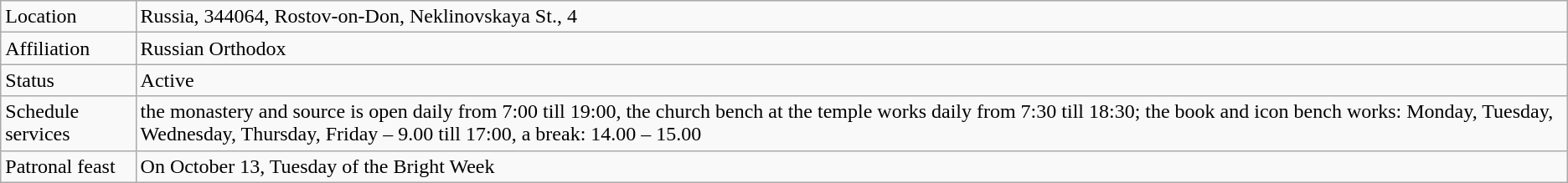<table class="wikitable">
<tr>
<td>Location</td>
<td>Russia, 344064, Rostov-on-Don, Neklinovskaya St., 4</td>
</tr>
<tr>
<td>Affiliation</td>
<td>Russian Orthodox</td>
</tr>
<tr>
<td>Status</td>
<td>Active</td>
</tr>
<tr>
<td>Schedule services</td>
<td>the monastery and source is open daily from 7:00 till 19:00, the church bench at the temple works daily from 7:30 till 18:30; the book and icon bench works: Monday, Tuesday, Wednesday, Thursday, Friday – 9.00 till 17:00, a break: 14.00 – 15.00</td>
</tr>
<tr>
<td>Patronal feast</td>
<td>On October 13, Tuesday of the Bright Week</td>
</tr>
</table>
